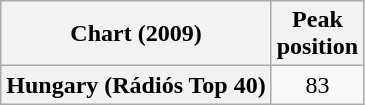<table class="wikitable plainrowheaders" style="text-align:center">
<tr>
<th scope="col">Chart (2009)</th>
<th scope="col">Peak<br>position</th>
</tr>
<tr>
<th scope="row">Hungary (Rádiós Top 40)</th>
<td>83</td>
</tr>
</table>
